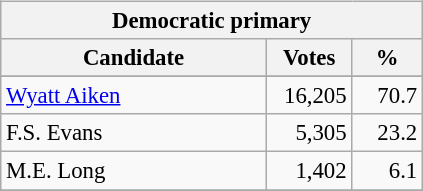<table class="wikitable" align="left" style="margin: 1em 1em 1em 0; font-size: 95%;">
<tr>
<th colspan="3">Democratic primary</th>
</tr>
<tr>
<th colspan="1" style="width: 170px">Candidate</th>
<th style="width: 50px">Votes</th>
<th style="width: 40px">%</th>
</tr>
<tr>
</tr>
<tr>
<td><a href='#'>Wyatt Aiken</a></td>
<td align="right">16,205</td>
<td align="right">70.7</td>
</tr>
<tr>
<td>F.S. Evans</td>
<td align="right">5,305</td>
<td align="right">23.2</td>
</tr>
<tr>
<td>M.E. Long</td>
<td align="right">1,402</td>
<td align="right">6.1</td>
</tr>
<tr>
</tr>
</table>
